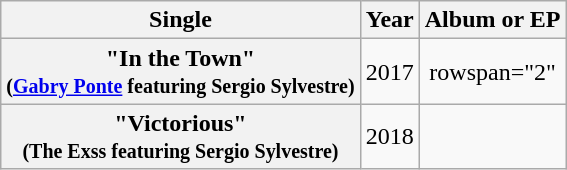<table class="wikitable plainrowheaders" style="text-align:center;">
<tr>
<th scope="col">Single</th>
<th scope="col">Year</th>
<th scope="col">Album or EP</th>
</tr>
<tr>
<th scope="row">"In the Town"<br><small>(<a href='#'>Gabry Ponte</a> featuring Sergio Sylvestre)</small></th>
<td>2017</td>
<td>rowspan="2" </td>
</tr>
<tr>
<th scope="row">"Victorious"<br><small>(The Exss featuring Sergio Sylvestre)</small></th>
<td>2018</td>
</tr>
</table>
